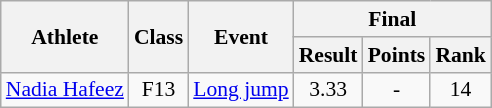<table class=wikitable style="font-size:90%">
<tr>
<th rowspan="2">Athlete</th>
<th rowspan="2">Class</th>
<th rowspan="2">Event</th>
<th colspan="3">Final</th>
</tr>
<tr>
<th>Result</th>
<th>Points</th>
<th>Rank</th>
</tr>
<tr>
<td><a href='#'>Nadia Hafeez</a></td>
<td style="text-align:center;">F13</td>
<td><a href='#'>Long jump</a></td>
<td style="text-align:center;">3.33</td>
<td style="text-align:center;">-</td>
<td style="text-align:center;">14</td>
</tr>
</table>
